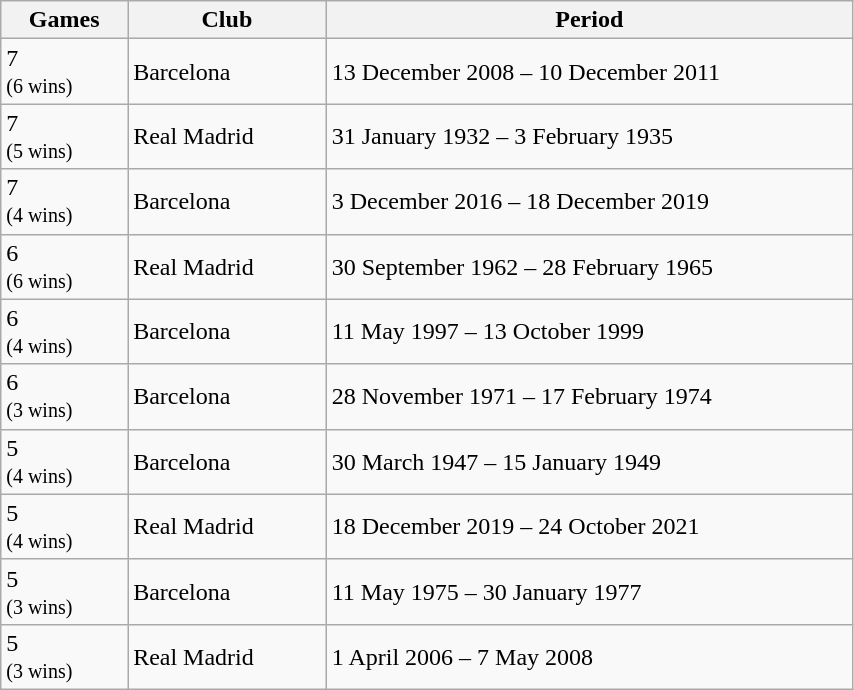<table class="wikitable" style="width:45%;">
<tr>
<th style="width:5%;">Games</th>
<th style="width:10%;">Club</th>
<th style="width:30%;">Period</th>
</tr>
<tr>
<td>7<br> <small>(6 wins)</small></td>
<td>Barcelona</td>
<td>13 December 2008 – 10 December 2011</td>
</tr>
<tr>
<td>7<br> <small>(5 wins)</small></td>
<td>Real Madrid</td>
<td>31 January 1932 – 3 February 1935</td>
</tr>
<tr>
<td>7<br> <small>(4 wins)</small></td>
<td>Barcelona</td>
<td>3 December 2016 – 18 December 2019</td>
</tr>
<tr>
<td>6<br> <small>(6 wins)</small></td>
<td>Real Madrid</td>
<td>30 September 1962 – 28 February 1965</td>
</tr>
<tr>
<td>6<br> <small>(4 wins)</small></td>
<td>Barcelona</td>
<td>11 May 1997 – 13 October 1999</td>
</tr>
<tr>
<td>6<br> <small>(3 wins)</small></td>
<td>Barcelona</td>
<td>28 November 1971 – 17 February 1974</td>
</tr>
<tr>
<td>5<br> <small>(4 wins)</small></td>
<td>Barcelona</td>
<td>30 March 1947 – 15 January 1949</td>
</tr>
<tr>
<td>5<br> <small>(4 wins)</small></td>
<td>Real Madrid</td>
<td>18 December 2019 – 24 October 2021</td>
</tr>
<tr>
<td>5<br> <small>(3 wins)</small></td>
<td>Barcelona</td>
<td>11 May 1975 – 30 January 1977</td>
</tr>
<tr>
<td>5<br> <small>(3 wins)</small></td>
<td>Real Madrid</td>
<td>1 April 2006 – 7 May 2008</td>
</tr>
</table>
